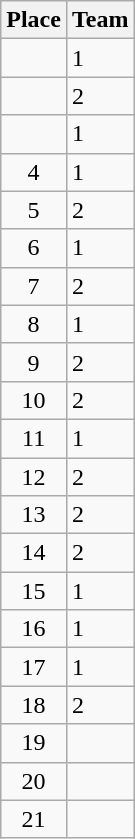<table class="wikitable">
<tr>
<th>Place</th>
<th>Team</th>
</tr>
<tr>
<td align=center></td>
<td> 1</td>
</tr>
<tr>
<td align=center></td>
<td> 2</td>
</tr>
<tr>
<td align=center></td>
<td> 1</td>
</tr>
<tr>
<td align=center>4</td>
<td> 1</td>
</tr>
<tr>
<td align=center>5</td>
<td> 2</td>
</tr>
<tr>
<td align=center>6</td>
<td> 1</td>
</tr>
<tr>
<td align=center>7</td>
<td> 2</td>
</tr>
<tr>
<td align=center>8</td>
<td> 1</td>
</tr>
<tr>
<td align=center>9</td>
<td> 2</td>
</tr>
<tr>
<td align=center>10</td>
<td> 2</td>
</tr>
<tr>
<td align=center>11</td>
<td> 1</td>
</tr>
<tr>
<td align=center>12</td>
<td> 2</td>
</tr>
<tr>
<td align=center>13</td>
<td> 2</td>
</tr>
<tr>
<td align=center>14</td>
<td> 2</td>
</tr>
<tr>
<td align=center>15</td>
<td> 1</td>
</tr>
<tr>
<td align=center>16</td>
<td> 1</td>
</tr>
<tr>
<td align=center>17</td>
<td> 1</td>
</tr>
<tr>
<td align=center>18</td>
<td> 2</td>
</tr>
<tr>
<td align=center>19</td>
<td></td>
</tr>
<tr>
<td align=center>20</td>
<td></td>
</tr>
<tr>
<td align=center>21</td>
<td></td>
</tr>
</table>
